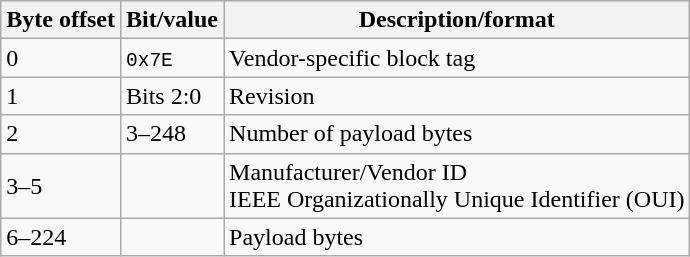<table class=wikitable>
<tr>
<th>Byte offset</th>
<th>Bit/value</th>
<th>Description/format</th>
</tr>
<tr>
<td>0</td>
<td><code>0x7E</code></td>
<td>Vendor-specific block tag</td>
</tr>
<tr>
<td>1</td>
<td>Bits 2:0</td>
<td>Revision</td>
</tr>
<tr>
<td>2</td>
<td>3–248</td>
<td>Number of payload bytes</td>
</tr>
<tr>
<td>3–5</td>
<td></td>
<td>Manufacturer/Vendor ID <br>IEEE Organizationally Unique Identifier (OUI)</td>
</tr>
<tr>
<td>6–224</td>
<td></td>
<td>Payload bytes</td>
</tr>
</table>
